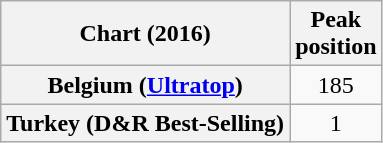<table class="wikitable plainrowheaders sortable" style="text-align:center;" border="1">
<tr>
<th scope="col">Chart (2016)</th>
<th scope="col">Peak<br>position</th>
</tr>
<tr>
<th scope="row">Belgium (<a href='#'>Ultratop</a>)</th>
<td>185</td>
</tr>
<tr>
<th scope="row">Turkey (D&R Best-Selling)</th>
<td>1</td>
</tr>
</table>
